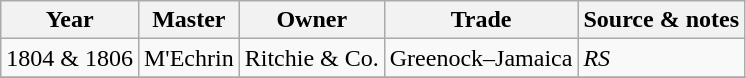<table class=" wikitable">
<tr>
<th>Year</th>
<th>Master</th>
<th>Owner</th>
<th>Trade</th>
<th>Source & notes</th>
</tr>
<tr>
<td>1804 & 1806</td>
<td>M'Echrin</td>
<td>Ritchie & Co.</td>
<td>Greenock–Jamaica</td>
<td><em>RS</em></td>
</tr>
<tr>
</tr>
</table>
